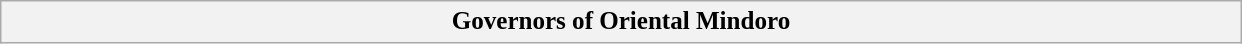<table class=wikitable style="font-size:95%;">
<tr>
<th style="font-size:110%;width:49em;">Governors of Oriental Mindoro</th>
</tr>
</table>
